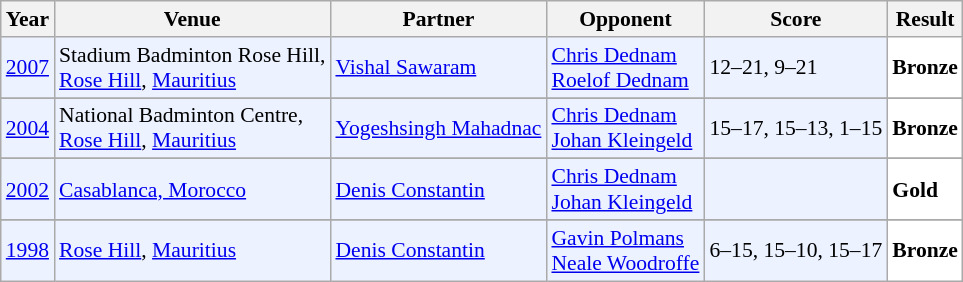<table class="sortable wikitable" style="font-size: 90%;">
<tr>
<th>Year</th>
<th>Venue</th>
<th>Partner</th>
<th>Opponent</th>
<th>Score</th>
<th>Result</th>
</tr>
<tr style="background:#ECF2FF">
<td align="center"><a href='#'>2007</a></td>
<td align="left">Stadium Badminton Rose Hill,<br><a href='#'>Rose Hill</a>, <a href='#'>Mauritius</a></td>
<td align="left"> <a href='#'>Vishal Sawaram</a></td>
<td align="left"> <a href='#'>Chris Dednam</a> <br>  <a href='#'>Roelof Dednam</a></td>
<td align="left">12–21, 9–21</td>
<td style="text-align:left; background:white"> <strong>Bronze</strong></td>
</tr>
<tr>
</tr>
<tr style="background:#ECF2FF">
<td align="center"><a href='#'>2004</a></td>
<td align="left">National Badminton Centre,<br><a href='#'>Rose Hill</a>, <a href='#'>Mauritius</a></td>
<td align="left"> <a href='#'>Yogeshsingh Mahadnac</a></td>
<td align="left"> <a href='#'>Chris Dednam</a> <br>  <a href='#'>Johan Kleingeld</a></td>
<td align="left">15–17, 15–13, 1–15</td>
<td style="text-align:left; background:white"> <strong>Bronze</strong></td>
</tr>
<tr>
</tr>
<tr style="background:#ECF2FF">
<td align="center"><a href='#'>2002</a></td>
<td align="left"><a href='#'>Casablanca, Morocco</a></td>
<td align="left"> <a href='#'>Denis Constantin</a></td>
<td align="left"> <a href='#'>Chris Dednam</a> <br>  <a href='#'>Johan Kleingeld</a></td>
<td align="left"></td>
<td style="text-align:left; background:white"> <strong>Gold</strong></td>
</tr>
<tr>
</tr>
<tr style="background:#ECF2FF">
<td align="center"><a href='#'>1998</a></td>
<td align="left"><a href='#'>Rose Hill</a>, <a href='#'>Mauritius</a></td>
<td align="left"> <a href='#'>Denis Constantin</a></td>
<td align="left"> <a href='#'>Gavin Polmans</a> <br>  <a href='#'>Neale Woodroffe</a></td>
<td align="left">6–15, 15–10, 15–17</td>
<td style="text-align:left; background:white"> <strong>Bronze</strong></td>
</tr>
</table>
